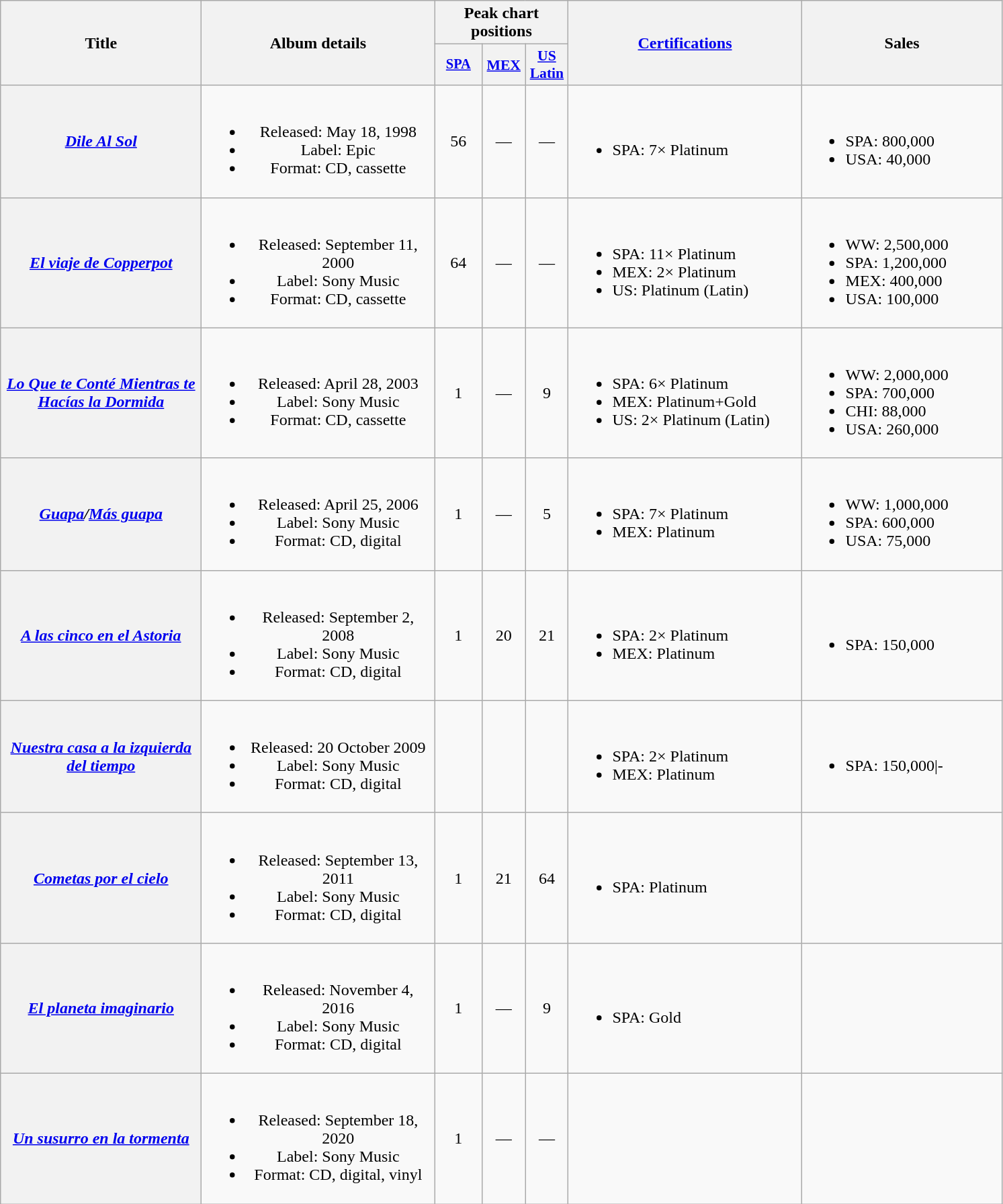<table class="wikitable plainrowheaders" style="text-align:center;" border="1">
<tr>
<th scope="col" rowspan="2" style="width:12em;">Title</th>
<th scope="col" rowspan="2" style="width:14em;">Album details</th>
<th colspan="3" scope="col">Peak chart positions</th>
<th scope="col" rowspan="2" style="width:14em;"><a href='#'>Certifications</a></th>
<th scope="col" rowspan="2" style="width:12em;">Sales</th>
</tr>
<tr>
<th scope="col" style="width:3em;font-size:85%;"><a href='#'>SPA</a><br></th>
<th scope="col" style="width:2.5em;font-size:90%;"><a href='#'>MEX</a><br></th>
<th scope="col" style="width:2.5em;font-size:90%;"><a href='#'>US<br>Latin</a><br></th>
</tr>
<tr>
<th scope="row"><em><a href='#'>Dile Al Sol</a></em></th>
<td><br><ul><li>Released: May 18, 1998</li><li>Label: Epic</li><li>Format: CD, cassette</li></ul></td>
<td>56</td>
<td>—</td>
<td>—</td>
<td style="text-align:left;"><br><ul><li>SPA: 7× Platinum</li></ul></td>
<td style="text-align:left;"><br><ul><li>SPA: 800,000</li><li>USA: 40,000</li></ul></td>
</tr>
<tr>
<th scope="row"><em><a href='#'>El viaje de Copperpot</a></em></th>
<td><br><ul><li>Released: September 11, 2000</li><li>Label: Sony Music</li><li>Format: CD, cassette</li></ul></td>
<td>64</td>
<td>—</td>
<td>—</td>
<td style="text-align:left;"><br><ul><li>SPA: 11× Platinum</li><li>MEX: 2× Platinum </li><li>US: Platinum (Latin)</li></ul></td>
<td style="text-align:left;"><br><ul><li>WW: 2,500,000</li><li>SPA: 1,200,000</li><li>MEX: 400,000</li><li>USA: 100,000</li></ul></td>
</tr>
<tr>
<th scope="row"><em><a href='#'>Lo Que te Conté Mientras te Hacías la Dormida</a></em></th>
<td><br><ul><li>Released: April 28, 2003</li><li>Label: Sony Music</li><li>Format: CD, cassette</li></ul></td>
<td>1</td>
<td>—</td>
<td>9</td>
<td style="text-align:left;"><br><ul><li>SPA: 6× Platinum</li><li>MEX: Platinum+Gold</li><li>US: 2× Platinum (Latin)</li></ul></td>
<td style="text-align:left;"><br><ul><li>WW: 2,000,000</li><li>SPA: 700,000</li><li>CHI: 88,000</li><li>USA: 260,000</li></ul></td>
</tr>
<tr>
<th scope="row"><em><a href='#'>Guapa</a>/<a href='#'>Más guapa</a></em></th>
<td><br><ul><li>Released: April 25, 2006</li><li>Label: Sony Music</li><li>Format: CD, digital</li></ul></td>
<td>1</td>
<td>—</td>
<td>5</td>
<td style="text-align:left;"><br><ul><li>SPA: 7× Platinum</li><li>MEX: Platinum</li></ul></td>
<td style="text-align:left;"><br><ul><li>WW: 1,000,000</li><li>SPA: 600,000</li><li>USA: 75,000</li></ul></td>
</tr>
<tr>
<th scope="row"><em><a href='#'>A las cinco en el Astoria</a></em></th>
<td><br><ul><li>Released: September 2, 2008</li><li>Label: Sony Music</li><li>Format: CD, digital</li></ul></td>
<td>1</td>
<td>20</td>
<td>21</td>
<td style="text-align:left;"><br><ul><li>SPA: 2× Platinum </li><li>MEX: Platinum</li></ul></td>
<td style="text-align:left;"><br><ul><li>SPA: 150,000</li></ul></td>
</tr>
<tr>
<th scope="row"><em><a href='#'>Nuestra casa a la izquierda del tiempo</a></em></th>
<td><br><ul><li>Released: 20 October 2009</li><li>Label: Sony Music</li><li>Format: CD, digital</li></ul></td>
<td></td>
<td></td>
<td></td>
<td style="text-align:left;"><br><ul><li>SPA: 2× Platinum </li><li>MEX: Platinum</li></ul></td>
<td style="text-align:left;"><br><ul><li>SPA: 150,000|-</li></ul></td>
</tr>
<tr>
<th scope="row"><em><a href='#'>Cometas por el cielo</a></em></th>
<td><br><ul><li>Released: September 13, 2011</li><li>Label: Sony Music</li><li>Format: CD, digital</li></ul></td>
<td>1</td>
<td>21</td>
<td>64</td>
<td style="text-align:left;"><br><ul><li>SPA: Platinum</li></ul></td>
<td style="text-align:left;"></td>
</tr>
<tr>
<th scope="row"><em><a href='#'>El planeta imaginario</a></em></th>
<td><br><ul><li>Released: November 4, 2016</li><li>Label: Sony Music</li><li>Format: CD, digital</li></ul></td>
<td>1</td>
<td>—</td>
<td>9</td>
<td style="text-align:left;"><br><ul><li>SPA: Gold</li></ul></td>
<td style="text-align:left;"></td>
</tr>
<tr>
<th scope="row"><em><a href='#'>Un susurro en la tormenta</a></em></th>
<td><br><ul><li>Released: September 18, 2020</li><li>Label: Sony Music</li><li>Format: CD, digital, vinyl</li></ul></td>
<td>1</td>
<td>—</td>
<td>—</td>
<td></td>
<td></td>
</tr>
</table>
